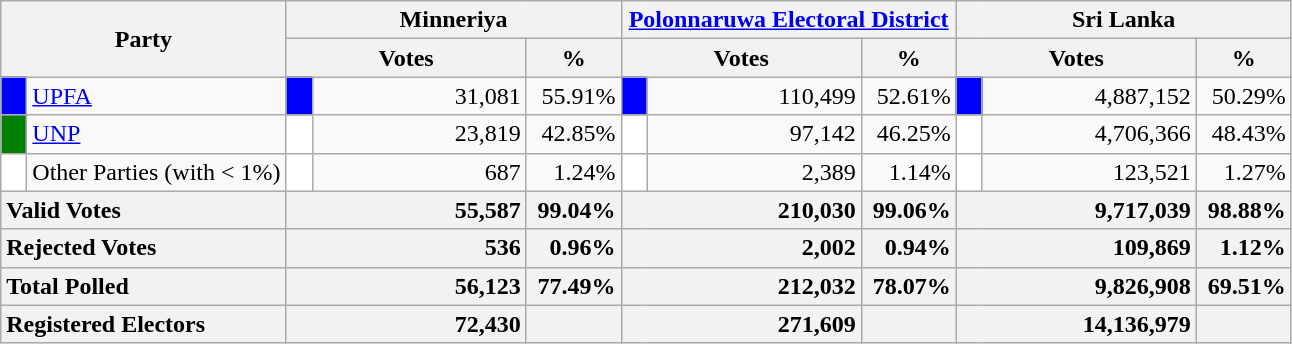<table class="wikitable">
<tr>
<th colspan="2" width="144px"rowspan="2">Party</th>
<th colspan="3" width="216px">Minneriya</th>
<th colspan="3" width="216px"><a href='#'>Polonnaruwa Electoral District</a></th>
<th colspan="3" width="216px">Sri Lanka</th>
</tr>
<tr>
<th colspan="2" width="144px">Votes</th>
<th>%</th>
<th colspan="2" width="144px">Votes</th>
<th>%</th>
<th colspan="2" width="144px">Votes</th>
<th>%</th>
</tr>
<tr>
<td style="background-color:blue;" width="10px"></td>
<td style="text-align:left;"><a href='#'>UPFA</a></td>
<td style="background-color:blue;" width="10px"></td>
<td style="text-align:right;">31,081</td>
<td style="text-align:right;">55.91%</td>
<td style="background-color:blue;" width="10px"></td>
<td style="text-align:right;">110,499</td>
<td style="text-align:right;">52.61%</td>
<td style="background-color:blue;" width="10px"></td>
<td style="text-align:right;">4,887,152</td>
<td style="text-align:right;">50.29%</td>
</tr>
<tr>
<td style="background-color:green;" width="10px"></td>
<td style="text-align:left;"><a href='#'>UNP</a></td>
<td style="background-color:white;" width="10px"></td>
<td style="text-align:right;">23,819</td>
<td style="text-align:right;">42.85%</td>
<td style="background-color:white;" width="10px"></td>
<td style="text-align:right;">97,142</td>
<td style="text-align:right;">46.25%</td>
<td style="background-color:white;" width="10px"></td>
<td style="text-align:right;">4,706,366</td>
<td style="text-align:right;">48.43%</td>
</tr>
<tr>
<td style="background-color:white;" width="10px"></td>
<td style="text-align:left;">Other Parties (with < 1%)</td>
<td style="background-color:white;" width="10px"></td>
<td style="text-align:right;">687</td>
<td style="text-align:right;">1.24%</td>
<td style="background-color:white;" width="10px"></td>
<td style="text-align:right;">2,389</td>
<td style="text-align:right;">1.14%</td>
<td style="background-color:white;" width="10px"></td>
<td style="text-align:right;">123,521</td>
<td style="text-align:right;">1.27%</td>
</tr>
<tr>
<th colspan="2" width="144px"style="text-align:left;">Valid Votes</th>
<th style="text-align:right;"colspan="2" width="144px">55,587</th>
<th style="text-align:right;">99.04%</th>
<th style="text-align:right;"colspan="2" width="144px">210,030</th>
<th style="text-align:right;">99.06%</th>
<th style="text-align:right;"colspan="2" width="144px">9,717,039</th>
<th style="text-align:right;">98.88%</th>
</tr>
<tr>
<th colspan="2" width="144px"style="text-align:left;">Rejected Votes</th>
<th style="text-align:right;"colspan="2" width="144px">536</th>
<th style="text-align:right;">0.96%</th>
<th style="text-align:right;"colspan="2" width="144px">2,002</th>
<th style="text-align:right;">0.94%</th>
<th style="text-align:right;"colspan="2" width="144px">109,869</th>
<th style="text-align:right;">1.12%</th>
</tr>
<tr>
<th colspan="2" width="144px"style="text-align:left;">Total Polled</th>
<th style="text-align:right;"colspan="2" width="144px">56,123</th>
<th style="text-align:right;">77.49%</th>
<th style="text-align:right;"colspan="2" width="144px">212,032</th>
<th style="text-align:right;">78.07%</th>
<th style="text-align:right;"colspan="2" width="144px">9,826,908</th>
<th style="text-align:right;">69.51%</th>
</tr>
<tr>
<th colspan="2" width="144px"style="text-align:left;">Registered Electors</th>
<th style="text-align:right;"colspan="2" width="144px">72,430</th>
<th></th>
<th style="text-align:right;"colspan="2" width="144px">271,609</th>
<th></th>
<th style="text-align:right;"colspan="2" width="144px">14,136,979</th>
<th></th>
</tr>
</table>
